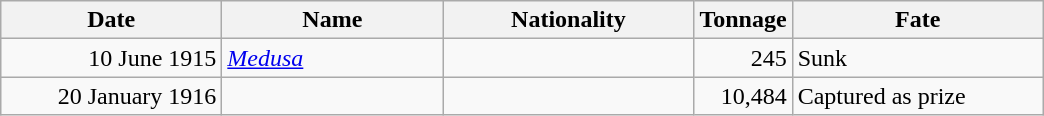<table class="wikitable sortable">
<tr>
<th width="140px">Date</th>
<th width="140px">Name</th>
<th width="160px">Nationality</th>
<th width="25px">Tonnage</th>
<th width="160px">Fate</th>
</tr>
<tr>
<td align="right">10 June 1915</td>
<td align="left"><a href='#'><em>Medusa</em></a></td>
<td align="left"></td>
<td align="right">245</td>
<td align="left">Sunk</td>
</tr>
<tr>
<td align="right">20 January 1916</td>
<td align="left"></td>
<td align="left"></td>
<td align="right">10,484</td>
<td align="left">Captured as prize</td>
</tr>
</table>
